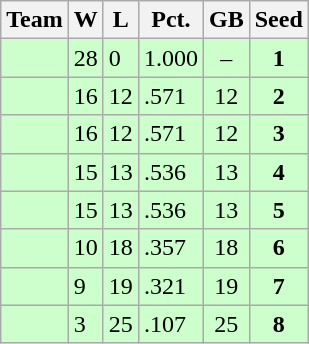<table class=wikitable>
<tr>
<th>Team</th>
<th>W</th>
<th>L</th>
<th>Pct.</th>
<th>GB</th>
<th>Seed</th>
</tr>
<tr bgcolor=#ccffcc>
<td></td>
<td>28</td>
<td>0</td>
<td>1.000</td>
<td style="text-align:center;">–</td>
<td style="text-align:center;"><strong>1</strong></td>
</tr>
<tr bgcolor=#ccffcc>
<td></td>
<td>16</td>
<td>12</td>
<td>.571</td>
<td style="text-align:center;">12</td>
<td style="text-align:center;"><strong>2</strong></td>
</tr>
<tr bgcolor=#ccffcc>
<td></td>
<td>16</td>
<td>12</td>
<td>.571</td>
<td style="text-align:center;">12</td>
<td style="text-align:center;"><strong>3</strong></td>
</tr>
<tr bgcolor=#ccffcc>
<td></td>
<td>15</td>
<td>13</td>
<td>.536</td>
<td style="text-align:center;">13</td>
<td style="text-align:center;"><strong>4</strong></td>
</tr>
<tr bgcolor=#ccffcc>
<td></td>
<td>15</td>
<td>13</td>
<td>.536</td>
<td style="text-align:center;">13</td>
<td style="text-align:center;"><strong>5</strong></td>
</tr>
<tr bgcolor=#ccffcc>
<td></td>
<td>10</td>
<td>18</td>
<td>.357</td>
<td style="text-align:center;">18</td>
<td style="text-align:center;"><strong>6</strong></td>
</tr>
<tr bgcolor=#ccffcc>
<td></td>
<td>9</td>
<td>19</td>
<td>.321</td>
<td style="text-align:center;">19</td>
<td style="text-align:center;"><strong>7</strong></td>
</tr>
<tr bgcolor=#ccffcc>
<td></td>
<td>3</td>
<td>25</td>
<td>.107</td>
<td style="text-align:center;">25</td>
<td style="text-align:center;"><strong>8</strong></td>
</tr>
</table>
